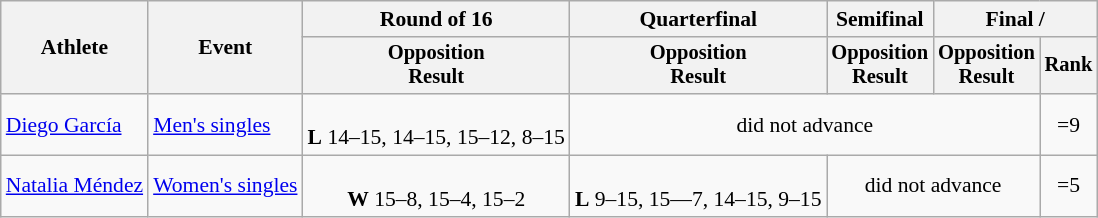<table class=wikitable style=font-size:90%;text-align:center>
<tr>
<th rowspan=2>Athlete</th>
<th rowspan=2>Event</th>
<th>Round of 16</th>
<th>Quarterfinal</th>
<th>Semifinal</th>
<th colspan=2>Final / </th>
</tr>
<tr style=font-size:95%>
<th>Opposition<br>Result</th>
<th>Opposition<br>Result</th>
<th>Opposition<br>Result</th>
<th>Opposition<br>Result</th>
<th>Rank</th>
</tr>
<tr>
<td align=left><a href='#'>Diego García</a></td>
<td align=left><a href='#'>Men's singles</a></td>
<td><br><strong>L</strong> 14–15, 14–15, 15–12, 8–15</td>
<td colspan=3>did not advance</td>
<td>=9</td>
</tr>
<tr>
<td align=left><a href='#'>Natalia Méndez</a></td>
<td align=left><a href='#'>Women's singles</a></td>
<td><br><strong>W</strong> 15–8, 15–4, 15–2</td>
<td><br><strong>L</strong> 9–15, 15—7, 14–15, 9–15</td>
<td colspan=2>did not advance</td>
<td>=5</td>
</tr>
</table>
